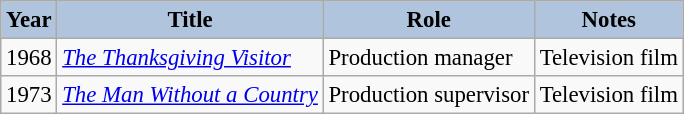<table class="wikitable" style="font-size:95%;">
<tr>
<th style="background:#B0C4DE;">Year</th>
<th style="background:#B0C4DE;">Title</th>
<th style="background:#B0C4DE;">Role</th>
<th style="background:#B0C4DE;">Notes</th>
</tr>
<tr>
<td>1968</td>
<td><em><a href='#'>The Thanksgiving Visitor</a></em></td>
<td>Production manager</td>
<td>Television film</td>
</tr>
<tr>
<td>1973</td>
<td><em><a href='#'>The Man Without a Country</a></em></td>
<td>Production supervisor</td>
<td>Television film</td>
</tr>
</table>
